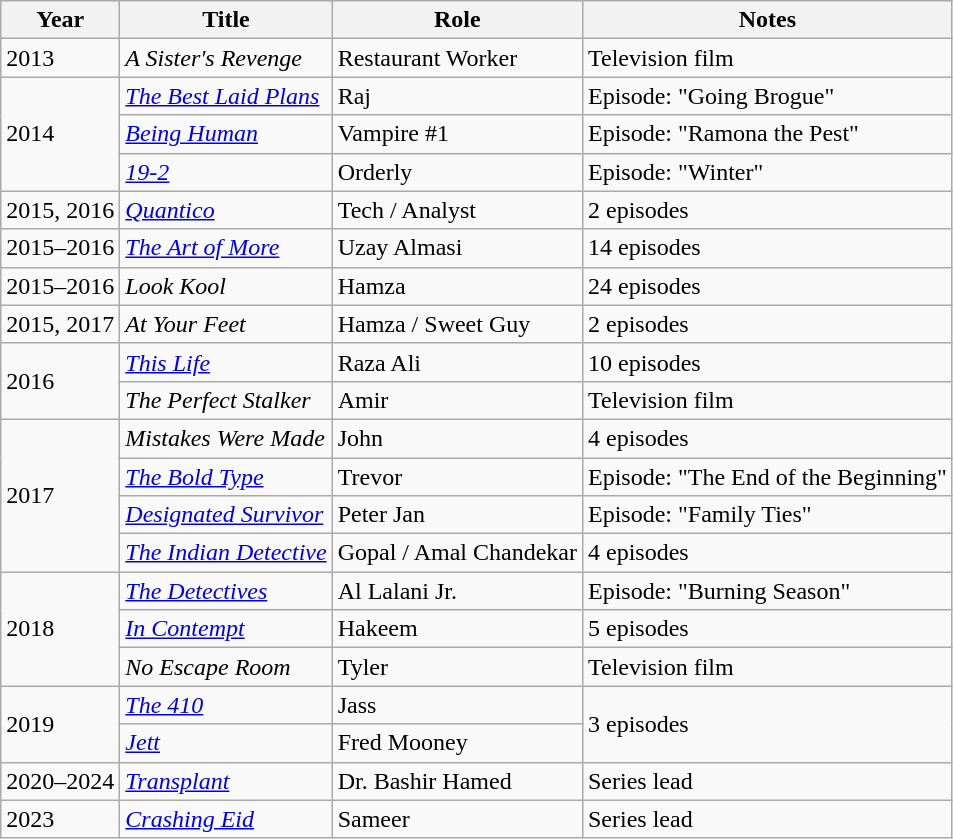<table class="wikitable sortable">
<tr>
<th>Year</th>
<th>Title</th>
<th>Role</th>
<th class="unsortable">Notes</th>
</tr>
<tr>
<td>2013</td>
<td data-sort-value="Sister's Revenge, A"><em>A Sister's Revenge</em></td>
<td>Restaurant Worker</td>
<td>Television film</td>
</tr>
<tr>
<td rowspan="3">2014</td>
<td data-sort-value="Best Laid Plans, The"><em><a href='#'>The Best Laid Plans</a></em></td>
<td>Raj</td>
<td>Episode: "Going Brogue"</td>
</tr>
<tr>
<td><a href='#'><em>Being Human</em></a></td>
<td>Vampire #1</td>
<td>Episode: "Ramona the Pest"</td>
</tr>
<tr>
<td><em><a href='#'>19-2</a></em></td>
<td>Orderly</td>
<td>Episode: "Winter"</td>
</tr>
<tr>
<td>2015, 2016</td>
<td><em><a href='#'>Quantico</a></em></td>
<td>Tech / Analyst</td>
<td>2 episodes</td>
</tr>
<tr>
<td>2015–2016</td>
<td data-sort-value="Art of More, The"><em><a href='#'>The Art of More</a></em></td>
<td>Uzay Almasi</td>
<td>14 episodes</td>
</tr>
<tr>
<td>2015–2016</td>
<td><em>Look Kool</em></td>
<td>Hamza</td>
<td>24 episodes</td>
</tr>
<tr>
<td>2015, 2017</td>
<td><em>At Your Feet</em></td>
<td>Hamza / Sweet Guy</td>
<td>2 episodes</td>
</tr>
<tr>
<td rowspan="2">2016</td>
<td><em><a href='#'>This Life</a></em></td>
<td>Raza Ali</td>
<td>10 episodes</td>
</tr>
<tr>
<td data-sort-value="Perfect Stalker, The"><em>The Perfect Stalker</em></td>
<td>Amir</td>
<td>Television film</td>
</tr>
<tr>
<td rowspan="4">2017</td>
<td><em>Mistakes Were Made</em></td>
<td>John</td>
<td>4 episodes</td>
</tr>
<tr>
<td data-sort-value="Bold Type, The"><em><a href='#'>The Bold Type</a></em></td>
<td>Trevor</td>
<td>Episode: "The End of the Beginning"</td>
</tr>
<tr>
<td><em><a href='#'>Designated Survivor</a></em></td>
<td>Peter Jan</td>
<td>Episode: "Family Ties"</td>
</tr>
<tr>
<td data-sort-value="Indian Detective, The"><em><a href='#'>The Indian Detective</a></em></td>
<td>Gopal / Amal Chandekar</td>
<td>4 episodes</td>
</tr>
<tr>
<td rowspan="3">2018</td>
<td data-sort-value="Detectives, The"><em><a href='#'>The Detectives</a></em></td>
<td>Al Lalani Jr.</td>
<td>Episode: "Burning Season"</td>
</tr>
<tr>
<td><em><a href='#'>In Contempt</a></em></td>
<td>Hakeem</td>
<td>5 episodes</td>
</tr>
<tr>
<td><em>No Escape Room</em></td>
<td>Tyler</td>
<td>Television film</td>
</tr>
<tr>
<td rowspan="2">2019</td>
<td data-sort-value="410, The"><em><a href='#'>The 410</a></em></td>
<td>Jass</td>
<td rowspan="2">3 episodes</td>
</tr>
<tr>
<td><em><a href='#'>Jett</a></em></td>
<td>Fred Mooney</td>
</tr>
<tr>
<td>2020–2024</td>
<td><em><a href='#'>Transplant</a></em></td>
<td>Dr. Bashir Hamed</td>
<td>Series lead</td>
</tr>
<tr>
<td>2023</td>
<td><em><a href='#'>Crashing Eid</a></em></td>
<td>Sameer</td>
<td>Series lead</td>
</tr>
</table>
